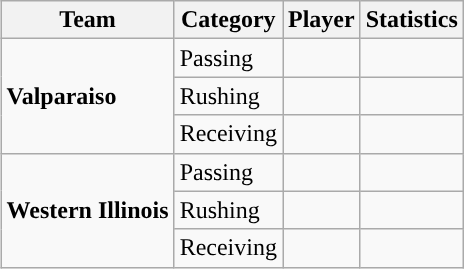<table class="wikitable" style="float: right;">
<tr>
<th>Team</th>
<th>Category</th>
<th>Player</th>
<th>Statistics</th>
</tr>
<tr>
<td rowspan=3><strong>Valparaiso</strong></td>
<td>Passing</td>
<td></td>
<td></td>
</tr>
<tr>
<td>Rushing</td>
<td></td>
<td></td>
</tr>
<tr>
<td>Receiving</td>
<td></td>
<td></td>
</tr>
<tr>
<td rowspan=3><strong>Western Illinois</strong></td>
<td>Passing</td>
<td></td>
<td></td>
</tr>
<tr>
<td>Rushing</td>
<td></td>
<td></td>
</tr>
<tr>
<td>Receiving</td>
<td></td>
<td></td>
</tr>
</table>
